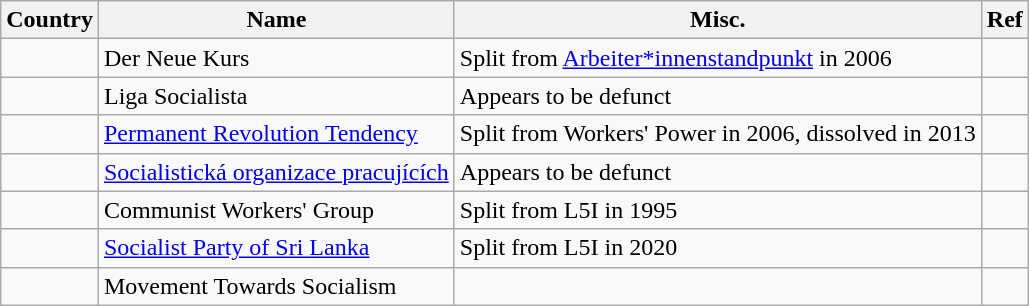<table class="wikitable">
<tr>
<th>Country</th>
<th>Name</th>
<th>Misc.</th>
<th>Ref</th>
</tr>
<tr>
<td></td>
<td>Der Neue Kurs</td>
<td>Split from <a href='#'>Arbeiter*innenstandpunkt</a> in 2006</td>
<td></td>
</tr>
<tr>
<td></td>
<td>Liga Socialista</td>
<td>Appears to be defunct</td>
<td></td>
</tr>
<tr>
<td></td>
<td><a href='#'>Permanent Revolution Tendency</a></td>
<td>Split from Workers' Power in 2006, dissolved in 2013</td>
<td></td>
</tr>
<tr>
<td></td>
<td><a href='#'>Socialistická organizace pracujících</a></td>
<td>Appears to be defunct</td>
<td></td>
</tr>
<tr>
<td></td>
<td>Communist Workers' Group</td>
<td>Split from L5I in 1995</td>
<td></td>
</tr>
<tr>
<td></td>
<td><a href='#'>Socialist Party of Sri Lanka</a></td>
<td>Split from L5I in 2020</td>
<td></td>
</tr>
<tr>
<td></td>
<td>Movement Towards Socialism</td>
<td></td>
<td></td>
</tr>
</table>
